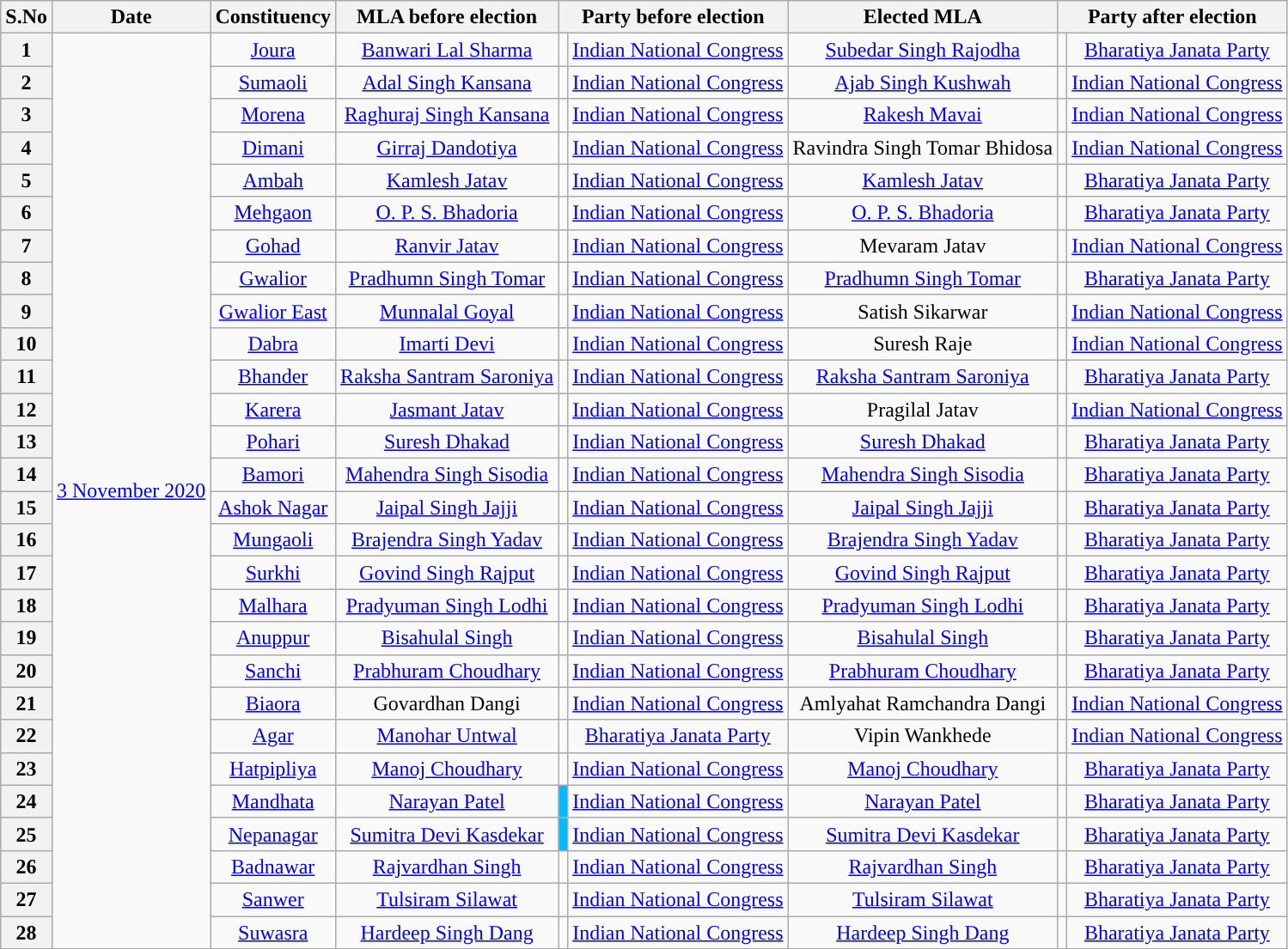<table class="wikitable sortable" style="text-align:center;">
<tr>
<th>S.No</th>
<th>Date</th>
<th>Constituency</th>
<th>MLA before election</th>
<th colspan="2">Party before election</th>
<th>Elected MLA</th>
<th colspan="2">Party after election</th>
</tr>
<tr>
<th>1</th>
<td rowspan="28"><a href='#'>3 November 2020</a></td>
<td><a href='#'>Joura</a></td>
<td><a href='#'>Banwari Lal Sharma</a></td>
<td></td>
<td><a href='#'>Indian National Congress</a></td>
<td><a href='#'>Subedar Singh Rajodha</a></td>
<td></td>
<td><a href='#'>Bharatiya Janata Party</a></td>
</tr>
<tr>
<th>2</th>
<td><a href='#'>Sumaoli</a></td>
<td><a href='#'>Adal Singh Kansana</a></td>
<td></td>
<td><a href='#'>Indian National Congress</a></td>
<td><a href='#'>Ajab Singh Kushwah</a></td>
<td></td>
<td><a href='#'>Indian National Congress</a></td>
</tr>
<tr>
<th>3</th>
<td><a href='#'>Morena</a></td>
<td><a href='#'>Raghuraj Singh Kansana</a></td>
<td></td>
<td><a href='#'>Indian National Congress</a></td>
<td><a href='#'>Rakesh Mavai</a></td>
<td></td>
<td><a href='#'>Indian National Congress</a></td>
</tr>
<tr>
<th>4</th>
<td><a href='#'>Dimani</a></td>
<td><a href='#'>Girraj Dandotiya</a></td>
<td></td>
<td><a href='#'>Indian National Congress</a></td>
<td>Ravindra Singh Tomar Bhidosa</td>
<td></td>
<td><a href='#'>Indian National Congress</a></td>
</tr>
<tr>
<th>5</th>
<td><a href='#'>Ambah</a></td>
<td><a href='#'>Kamlesh Jatav</a></td>
<td></td>
<td><a href='#'>Indian National Congress</a></td>
<td><a href='#'>Kamlesh Jatav</a></td>
<td></td>
<td><a href='#'>Bharatiya Janata Party</a></td>
</tr>
<tr>
<th>6</th>
<td><a href='#'>Mehgaon</a></td>
<td><a href='#'>O. P. S. Bhadoria</a></td>
<td></td>
<td><a href='#'>Indian National Congress</a></td>
<td><a href='#'>O. P. S. Bhadoria</a></td>
<td></td>
<td><a href='#'>Bharatiya Janata Party</a></td>
</tr>
<tr>
<th>7</th>
<td><a href='#'>Gohad</a></td>
<td><a href='#'>Ranvir Jatav</a></td>
<td></td>
<td><a href='#'>Indian National Congress</a></td>
<td>Mevaram Jatav</td>
<td></td>
<td><a href='#'>Indian National Congress</a></td>
</tr>
<tr>
<th>8</th>
<td><a href='#'>Gwalior</a></td>
<td><a href='#'>Pradhumn Singh Tomar</a></td>
<td></td>
<td><a href='#'>Indian National Congress</a></td>
<td><a href='#'>Pradhumn Singh Tomar</a></td>
<td></td>
<td><a href='#'>Bharatiya Janata Party</a></td>
</tr>
<tr>
<th>9</th>
<td><a href='#'>Gwalior East</a></td>
<td><a href='#'>Munnalal Goyal</a></td>
<td></td>
<td><a href='#'>Indian National Congress</a></td>
<td>Satish Sikarwar</td>
<td></td>
<td><a href='#'>Indian National Congress</a></td>
</tr>
<tr>
<th>10</th>
<td><a href='#'>Dabra</a></td>
<td><a href='#'>Imarti Devi</a></td>
<td></td>
<td><a href='#'>Indian National Congress</a></td>
<td>Suresh Raje</td>
<td></td>
<td><a href='#'>Indian National Congress</a></td>
</tr>
<tr>
<th>11</th>
<td><a href='#'>Bhander</a></td>
<td><a href='#'>Raksha Santram Saroniya</a></td>
<td></td>
<td><a href='#'>Indian National Congress</a></td>
<td><a href='#'>Raksha Santram Saroniya</a></td>
<td></td>
<td><a href='#'>Bharatiya Janata Party</a></td>
</tr>
<tr>
<th>12</th>
<td><a href='#'>Karera</a></td>
<td><a href='#'>Jasmant Jatav</a></td>
<td></td>
<td><a href='#'>Indian National Congress</a></td>
<td>Pragilal Jatav</td>
<td></td>
<td><a href='#'>Indian National Congress</a></td>
</tr>
<tr>
<th>13</th>
<td><a href='#'>Pohari</a></td>
<td><a href='#'>Suresh Dhakad</a></td>
<td></td>
<td><a href='#'>Indian National Congress</a></td>
<td><a href='#'>Suresh Dhakad</a></td>
<td></td>
<td><a href='#'>Bharatiya Janata Party</a></td>
</tr>
<tr>
<th>14</th>
<td><a href='#'>Bamori</a></td>
<td><a href='#'>Mahendra Singh Sisodia</a></td>
<td></td>
<td><a href='#'>Indian National Congress</a></td>
<td><a href='#'>Mahendra Singh Sisodia</a></td>
<td></td>
<td><a href='#'>Bharatiya Janata Party</a></td>
</tr>
<tr>
<th>15</th>
<td><a href='#'>Ashok Nagar</a></td>
<td><a href='#'>Jaipal Singh Jajji</a></td>
<td></td>
<td><a href='#'>Indian National Congress</a></td>
<td><a href='#'>Jaipal Singh Jajji</a></td>
<td></td>
<td><a href='#'>Bharatiya Janata Party</a></td>
</tr>
<tr>
<th>16</th>
<td><a href='#'>Mungaoli</a></td>
<td><a href='#'>Brajendra Singh Yadav</a></td>
<td></td>
<td><a href='#'>Indian National Congress</a></td>
<td><a href='#'>Brajendra Singh Yadav</a></td>
<td></td>
<td><a href='#'>Bharatiya Janata Party</a></td>
</tr>
<tr>
<th>17</th>
<td><a href='#'>Surkhi</a></td>
<td><a href='#'>Govind Singh Rajput</a></td>
<td></td>
<td><a href='#'>Indian National Congress</a></td>
<td><a href='#'>Govind Singh Rajput</a></td>
<td></td>
<td><a href='#'>Bharatiya Janata Party</a></td>
</tr>
<tr>
<th>18</th>
<td><a href='#'>Malhara</a></td>
<td><a href='#'>Pradyuman Singh Lodhi</a></td>
<td></td>
<td><a href='#'>Indian National Congress</a></td>
<td><a href='#'>Pradyuman Singh Lodhi</a></td>
<td></td>
<td><a href='#'>Bharatiya Janata Party</a></td>
</tr>
<tr>
<th>19</th>
<td><a href='#'>Anuppur</a></td>
<td><a href='#'>Bisahulal Singh</a></td>
<td></td>
<td><a href='#'>Indian National Congress</a></td>
<td><a href='#'>Bisahulal Singh</a></td>
<td></td>
<td><a href='#'>Bharatiya Janata Party</a></td>
</tr>
<tr>
<th>20</th>
<td><a href='#'>Sanchi</a></td>
<td><a href='#'>Prabhuram Choudhary</a></td>
<td></td>
<td><a href='#'>Indian National Congress</a></td>
<td><a href='#'>Prabhuram Choudhary</a></td>
<td></td>
<td><a href='#'>Bharatiya Janata Party</a></td>
</tr>
<tr>
<th>21</th>
<td><a href='#'>Biaora</a></td>
<td>Govardhan Dangi</td>
<td></td>
<td><a href='#'>Indian National Congress</a></td>
<td>Amlyahat Ramchandra Dangi</td>
<td></td>
<td><a href='#'>Indian National Congress</a></td>
</tr>
<tr>
<th>22</th>
<td><a href='#'>Agar</a></td>
<td><a href='#'>Manohar Untwal</a></td>
<td></td>
<td><a href='#'>Bharatiya Janata Party</a></td>
<td>Vipin Wankhede</td>
<td></td>
<td><a href='#'>Indian National Congress</a></td>
</tr>
<tr>
<th>23</th>
<td><a href='#'>Hatpipliya</a></td>
<td><a href='#'>Manoj Choudhary</a></td>
<td></td>
<td><a href='#'>Indian National Congress</a></td>
<td><a href='#'>Manoj Choudhary</a></td>
<td></td>
<td><a href='#'>Bharatiya Janata Party</a></td>
</tr>
<tr>
<th>24</th>
<td><a href='#'>Mandhata</a></td>
<td><a href='#'>Narayan Patel</a></td>
<td bgcolor=#00BBFF></td>
<td><a href='#'>Indian National Congress</a></td>
<td><a href='#'>Narayan Patel</a></td>
<td></td>
<td><a href='#'>Bharatiya Janata Party</a></td>
</tr>
<tr>
<th>25</th>
<td><a href='#'>Nepanagar</a></td>
<td><a href='#'>Sumitra Devi Kasdekar</a></td>
<td bgcolor=#00BBFF></td>
<td><a href='#'>Indian National Congress</a></td>
<td><a href='#'>Sumitra Devi Kasdekar</a></td>
<td></td>
<td><a href='#'>Bharatiya Janata Party</a></td>
</tr>
<tr>
<th>26</th>
<td><a href='#'>Badnawar</a></td>
<td><a href='#'>Rajvardhan Singh</a></td>
<td></td>
<td><a href='#'>Indian National Congress</a></td>
<td><a href='#'>Rajvardhan Singh</a></td>
<td></td>
<td><a href='#'>Bharatiya Janata Party</a></td>
</tr>
<tr>
<th>27</th>
<td><a href='#'>Sanwer</a></td>
<td><a href='#'>Tulsiram Silawat</a></td>
<td></td>
<td><a href='#'>Indian National Congress</a></td>
<td><a href='#'>Tulsiram Silawat</a></td>
<td></td>
<td><a href='#'>Bharatiya Janata Party</a></td>
</tr>
<tr>
<th>28</th>
<td><a href='#'>Suwasra</a></td>
<td><a href='#'>Hardeep Singh Dang</a></td>
<td></td>
<td><a href='#'>Indian National Congress</a></td>
<td><a href='#'>Hardeep Singh Dang</a></td>
<td></td>
<td><a href='#'>Bharatiya Janata Party</a></td>
</tr>
</table>
